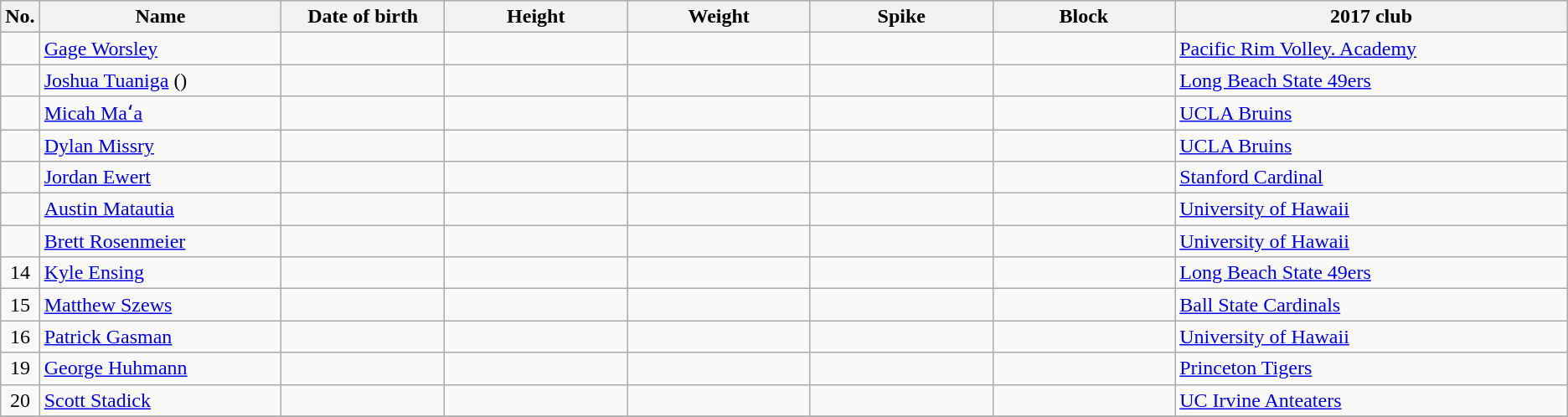<table class="wikitable sortable" style="font-size:100%; text-align:center;">
<tr>
<th>No.</th>
<th style="width:12em">Name</th>
<th style="width:8em">Date of birth</th>
<th style="width:9em">Height</th>
<th style="width:9em">Weight</th>
<th style="width:9em">Spike</th>
<th style="width:9em">Block</th>
<th style="width:20em">2017 club</th>
</tr>
<tr>
<td></td>
<td align=left><a href='#'>Gage Worsley</a></td>
<td align=right></td>
<td></td>
<td></td>
<td></td>
<td></td>
<td align=left> <a href='#'>Pacific Rim Volley. Academy</a></td>
</tr>
<tr>
<td></td>
<td align=left><a href='#'>Joshua Tuaniga</a> ()</td>
<td align=right></td>
<td></td>
<td></td>
<td></td>
<td></td>
<td align=left> <a href='#'>Long Beach State 49ers</a></td>
</tr>
<tr>
<td></td>
<td align=left><a href='#'>Micah Maʻa</a></td>
<td align=right></td>
<td></td>
<td></td>
<td></td>
<td></td>
<td align=left> <a href='#'>UCLA Bruins</a></td>
</tr>
<tr>
<td></td>
<td align=left><a href='#'>Dylan Missry</a></td>
<td align=right></td>
<td></td>
<td></td>
<td></td>
<td></td>
<td align=left> <a href='#'>UCLA Bruins</a></td>
</tr>
<tr>
<td></td>
<td align=left><a href='#'>Jordan Ewert</a></td>
<td align=right></td>
<td></td>
<td></td>
<td></td>
<td></td>
<td align=left> <a href='#'>Stanford Cardinal</a></td>
</tr>
<tr>
<td></td>
<td align=left><a href='#'>Austin Matautia</a></td>
<td align=right></td>
<td></td>
<td></td>
<td></td>
<td></td>
<td align=left> <a href='#'>University of Hawaii</a></td>
</tr>
<tr>
<td></td>
<td align=left><a href='#'>Brett Rosenmeier</a></td>
<td align=right></td>
<td></td>
<td></td>
<td></td>
<td></td>
<td align=left> <a href='#'>University of Hawaii</a></td>
</tr>
<tr>
<td>14</td>
<td align=left><a href='#'>Kyle Ensing</a></td>
<td align=right></td>
<td></td>
<td></td>
<td></td>
<td></td>
<td align=left> <a href='#'>Long Beach State 49ers</a></td>
</tr>
<tr>
<td>15</td>
<td align=left><a href='#'>Matthew Szews</a></td>
<td align=right></td>
<td></td>
<td></td>
<td></td>
<td></td>
<td align=left> <a href='#'>Ball State Cardinals</a></td>
</tr>
<tr>
<td>16</td>
<td align=left><a href='#'>Patrick Gasman</a></td>
<td align=right></td>
<td></td>
<td></td>
<td></td>
<td></td>
<td align=left> <a href='#'>University of Hawaii</a></td>
</tr>
<tr>
<td>19</td>
<td align=left><a href='#'>George Huhmann</a></td>
<td align=right></td>
<td></td>
<td></td>
<td></td>
<td></td>
<td align=left> <a href='#'>Princeton Tigers</a></td>
</tr>
<tr>
<td>20</td>
<td align=left><a href='#'>Scott Stadick</a></td>
<td align=right></td>
<td></td>
<td></td>
<td></td>
<td></td>
<td align=left> <a href='#'>UC Irvine Anteaters</a></td>
</tr>
<tr>
</tr>
</table>
